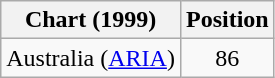<table class="wikitable">
<tr>
<th>Chart (1999)</th>
<th>Position</th>
</tr>
<tr>
<td>Australia (<a href='#'>ARIA</a>)</td>
<td align="center">86</td>
</tr>
</table>
